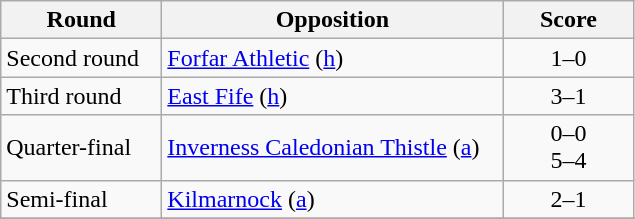<table class="wikitable" >
<tr>
<th width=100>Round</th>
<th width=220>Opposition</th>
<th width=80>Score</th>
</tr>
<tr>
<td>Second round</td>
<td><a href='#'>Forfar Athletic</a> (<a href='#'>h</a>)</td>
<td align=center>1–0</td>
</tr>
<tr>
<td>Third round</td>
<td><a href='#'>East Fife</a> (<a href='#'>h</a>)</td>
<td align=center>3–1</td>
</tr>
<tr>
<td>Quarter-final</td>
<td><a href='#'>Inverness Caledonian Thistle</a> (<a href='#'>a</a>)</td>
<td align=center>0–0 <br>5–4 </td>
</tr>
<tr>
<td>Semi-final</td>
<td><a href='#'>Kilmarnock</a> (<a href='#'>a</a>)</td>
<td align=center>2–1</td>
</tr>
<tr>
</tr>
</table>
